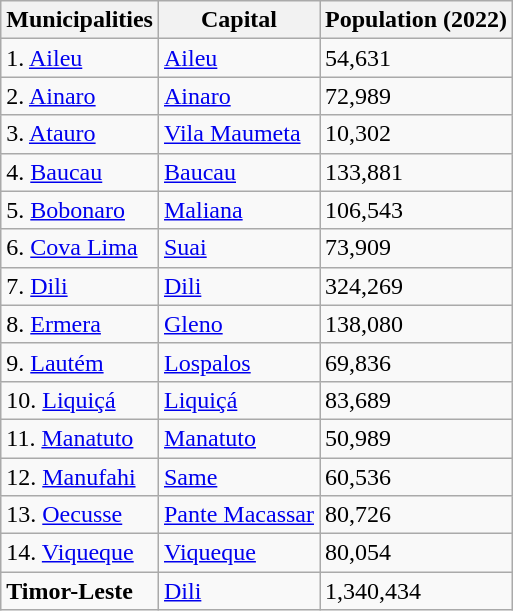<table class="wikitable">
<tr>
<th>Municipalities</th>
<th>Capital</th>
<th>Population (2022)</th>
</tr>
<tr>
<td>1. <a href='#'>Aileu</a></td>
<td><a href='#'>Aileu</a></td>
<td>54,631</td>
</tr>
<tr>
<td>2. <a href='#'>Ainaro</a></td>
<td><a href='#'>Ainaro</a></td>
<td>72,989</td>
</tr>
<tr>
<td>3. <a href='#'>Atauro</a></td>
<td><a href='#'>Vila Maumeta</a></td>
<td>10,302</td>
</tr>
<tr>
<td>4. <a href='#'>Baucau</a></td>
<td><a href='#'>Baucau</a></td>
<td>133,881</td>
</tr>
<tr>
<td>5. <a href='#'>Bobonaro</a></td>
<td><a href='#'>Maliana</a></td>
<td>106,543</td>
</tr>
<tr>
<td>6. <a href='#'>Cova Lima</a></td>
<td><a href='#'>Suai</a></td>
<td>73,909</td>
</tr>
<tr>
<td>7. <a href='#'>Dili</a></td>
<td><a href='#'>Dili</a></td>
<td>324,269</td>
</tr>
<tr>
<td>8. <a href='#'>Ermera</a></td>
<td><a href='#'>Gleno</a></td>
<td>138,080</td>
</tr>
<tr>
<td>9. <a href='#'>Lautém</a></td>
<td><a href='#'>Lospalos</a></td>
<td>69,836</td>
</tr>
<tr>
<td>10. <a href='#'>Liquiçá</a></td>
<td><a href='#'>Liquiçá</a></td>
<td>83,689</td>
</tr>
<tr>
<td>11. <a href='#'>Manatuto</a></td>
<td><a href='#'>Manatuto</a></td>
<td>50,989</td>
</tr>
<tr>
<td>12. <a href='#'>Manufahi</a></td>
<td><a href='#'>Same</a></td>
<td>60,536</td>
</tr>
<tr>
<td>13. <a href='#'>Oecusse</a></td>
<td><a href='#'>Pante Macassar</a></td>
<td>80,726</td>
</tr>
<tr>
<td>14. <a href='#'>Viqueque</a></td>
<td><a href='#'>Viqueque</a></td>
<td>80,054</td>
</tr>
<tr>
<td><strong>Timor-Leste</strong></td>
<td><a href='#'>Dili</a></td>
<td>1,340,434</td>
</tr>
</table>
